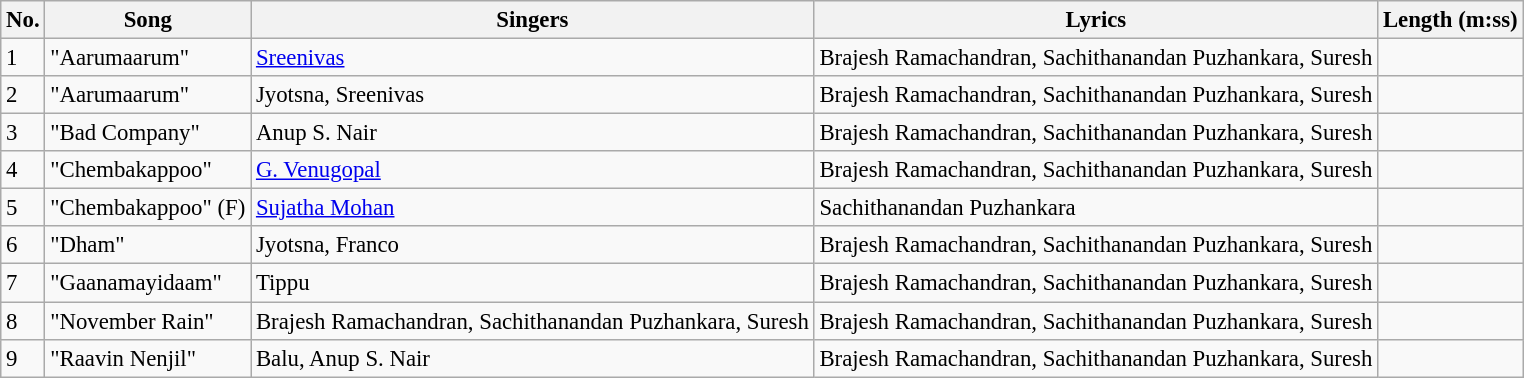<table class="wikitable" style="font-size:95%;">
<tr>
<th>No.</th>
<th>Song</th>
<th>Singers</th>
<th>Lyrics</th>
<th>Length (m:ss)</th>
</tr>
<tr>
<td>1</td>
<td>"Aarumaarum"</td>
<td><a href='#'>Sreenivas</a></td>
<td>Brajesh Ramachandran, Sachithanandan Puzhankara, Suresh</td>
<td></td>
</tr>
<tr>
<td>2</td>
<td>"Aarumaarum"</td>
<td>Jyotsna, Sreenivas</td>
<td>Brajesh Ramachandran, Sachithanandan Puzhankara, Suresh</td>
<td></td>
</tr>
<tr>
<td>3</td>
<td>"Bad Company"</td>
<td>Anup S. Nair</td>
<td>Brajesh Ramachandran, Sachithanandan Puzhankara, Suresh</td>
<td></td>
</tr>
<tr>
<td>4</td>
<td>"Chembakappoo"</td>
<td><a href='#'>G. Venugopal</a></td>
<td>Brajesh Ramachandran, Sachithanandan Puzhankara, Suresh</td>
<td></td>
</tr>
<tr>
<td>5</td>
<td>"Chembakappoo" (F)</td>
<td><a href='#'>Sujatha Mohan</a></td>
<td>Sachithanandan Puzhankara</td>
<td></td>
</tr>
<tr>
<td>6</td>
<td>"Dham"</td>
<td>Jyotsna, Franco</td>
<td>Brajesh Ramachandran, Sachithanandan Puzhankara, Suresh</td>
<td></td>
</tr>
<tr>
<td>7</td>
<td>"Gaanamayidaam"</td>
<td>Tippu</td>
<td>Brajesh Ramachandran, Sachithanandan Puzhankara, Suresh</td>
<td></td>
</tr>
<tr>
<td>8</td>
<td>"November Rain"</td>
<td>Brajesh Ramachandran, Sachithanandan Puzhankara, Suresh</td>
<td>Brajesh Ramachandran, Sachithanandan Puzhankara, Suresh</td>
<td></td>
</tr>
<tr>
<td>9</td>
<td>"Raavin Nenjil"</td>
<td>Balu, Anup S. Nair</td>
<td>Brajesh Ramachandran, Sachithanandan Puzhankara, Suresh</td>
<td></td>
</tr>
</table>
